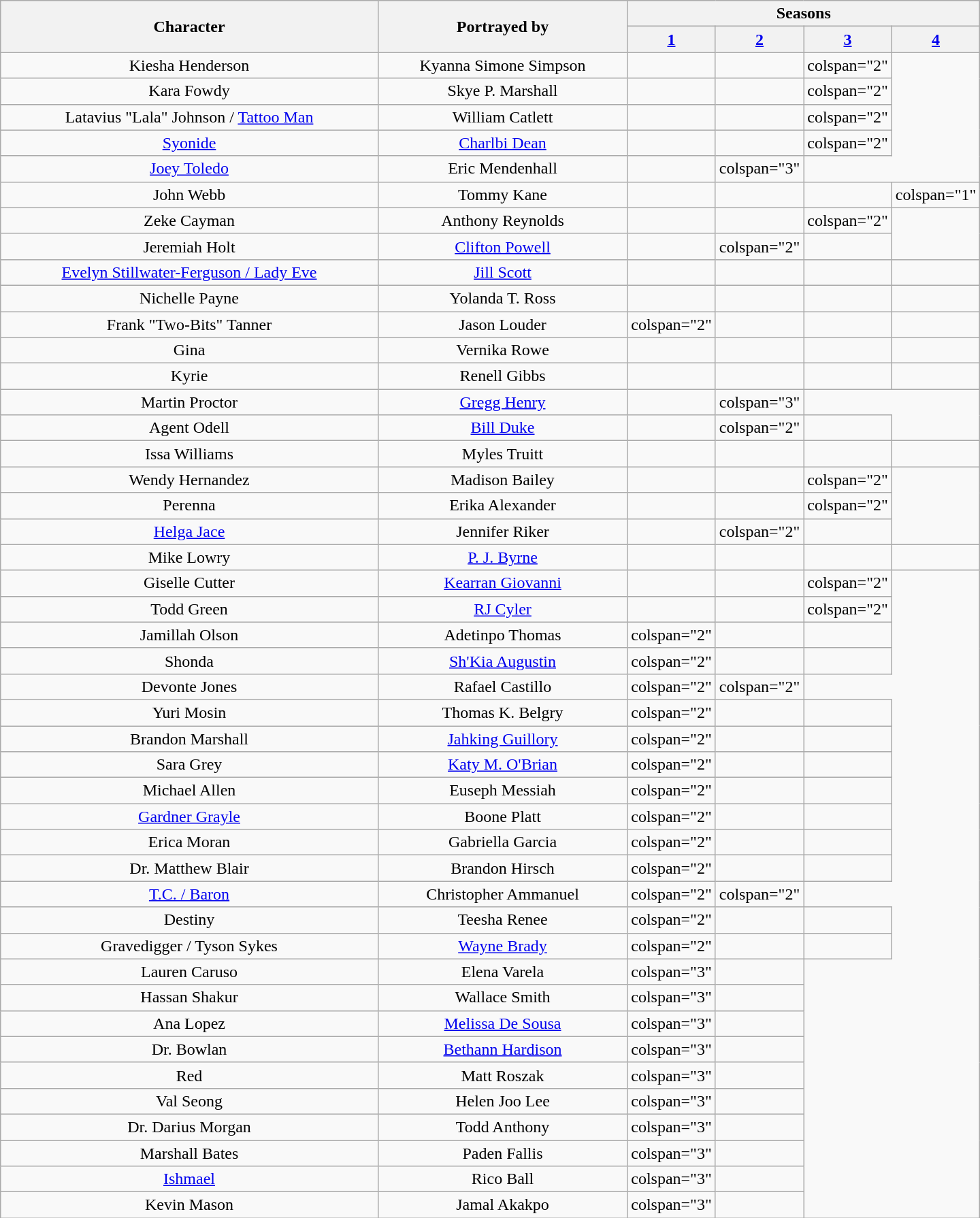<table class="wikitable plainrowheaders" style="text-align: center;">
<tr>
<th scope="col" rowspan="2">Character</th>
<th scope="col" rowspan="2">Portrayed by</th>
<th scope="col" colspan="4">Seasons</th>
</tr>
<tr>
<th scope="col" style="width: 9%;"><a href='#'>1</a></th>
<th scope="col" style="width: 9%;"><a href='#'>2</a></th>
<th scope="col" style="width: 9%;"><a href='#'>3</a></th>
<th scope="col" style="width: 9%;"><a href='#'>4</a><br></th>
</tr>
<tr>
<td scope="row">Kiesha Henderson</td>
<td>Kyanna Simone Simpson</td>
<td></td>
<td></td>
<td>colspan="2" </td>
</tr>
<tr>
<td scope="row">Kara Fowdy</td>
<td>Skye P. Marshall</td>
<td></td>
<td></td>
<td>colspan="2" </td>
</tr>
<tr>
<td scope="row">Latavius "Lala" Johnson / <a href='#'>Tattoo Man</a></td>
<td>William Catlett</td>
<td></td>
<td></td>
<td>colspan="2" </td>
</tr>
<tr>
<td scope="row"><a href='#'>Syonide</a></td>
<td><a href='#'>Charlbi Dean</a></td>
<td></td>
<td></td>
<td>colspan="2" </td>
</tr>
<tr>
<td scope="row"><a href='#'>Joey Toledo</a></td>
<td>Eric Mendenhall</td>
<td></td>
<td>colspan="3"</td>
</tr>
<tr>
<td scope="row">John Webb</td>
<td>Tommy Kane</td>
<td></td>
<td></td>
<td></td>
<td>colspan="1" </td>
</tr>
<tr>
<td scope="row">Zeke Cayman</td>
<td>Anthony Reynolds</td>
<td></td>
<td></td>
<td>colspan="2" </td>
</tr>
<tr>
<td scope="row">Jeremiah Holt</td>
<td><a href='#'>Clifton Powell</a></td>
<td></td>
<td>colspan="2" </td>
<td></td>
</tr>
<tr>
<td scope="row"><a href='#'>Evelyn Stillwater-Ferguson / Lady Eve</a></td>
<td><a href='#'>Jill Scott</a></td>
<td></td>
<td></td>
<td></td>
<td></td>
</tr>
<tr>
<td scope="row">Nichelle Payne</td>
<td>Yolanda T. Ross</td>
<td></td>
<td></td>
<td></td>
<td></td>
</tr>
<tr>
<td scope="row">Frank "Two-Bits" Tanner</td>
<td>Jason Louder</td>
<td>colspan="2" </td>
<td></td>
<td></td>
</tr>
<tr>
<td scope="row">Gina</td>
<td>Vernika Rowe</td>
<td></td>
<td></td>
<td></td>
<td></td>
</tr>
<tr>
<td scope="row">Kyrie</td>
<td>Renell Gibbs</td>
<td></td>
<td></td>
<td></td>
<td></td>
</tr>
<tr>
<td scope="row">Martin Proctor</td>
<td><a href='#'>Gregg Henry</a></td>
<td></td>
<td>colspan="3" </td>
</tr>
<tr>
<td scope="row">Agent Odell</td>
<td><a href='#'>Bill Duke</a></td>
<td></td>
<td>colspan="2" </td>
<td></td>
</tr>
<tr>
<td scope="row">Issa Williams</td>
<td>Myles Truitt</td>
<td></td>
<td></td>
<td></td>
<td></td>
</tr>
<tr>
<td scope="row">Wendy Hernandez</td>
<td>Madison Bailey</td>
<td></td>
<td></td>
<td>colspan="2" </td>
</tr>
<tr>
<td scope="row">Perenna</td>
<td>Erika Alexander</td>
<td></td>
<td></td>
<td>colspan="2" </td>
</tr>
<tr>
<td scope="row"><a href='#'>Helga Jace</a></td>
<td>Jennifer Riker</td>
<td></td>
<td>colspan="2" </td>
<td></td>
</tr>
<tr>
<td scope="row">Mike Lowry</td>
<td><a href='#'>P. J. Byrne</a></td>
<td></td>
<td></td>
<td></td>
<td></td>
</tr>
<tr>
<td scope="row">Giselle Cutter</td>
<td><a href='#'>Kearran Giovanni</a></td>
<td></td>
<td></td>
<td>colspan="2" </td>
</tr>
<tr>
<td scope="row">Todd Green</td>
<td><a href='#'>RJ Cyler</a></td>
<td></td>
<td></td>
<td>colspan="2" </td>
</tr>
<tr>
<td scope="row">Jamillah Olson</td>
<td>Adetinpo Thomas</td>
<td>colspan="2" </td>
<td></td>
<td></td>
</tr>
<tr>
<td scope="row">Shonda</td>
<td><a href='#'>Sh'Kia Augustin</a></td>
<td>colspan="2" </td>
<td></td>
<td></td>
</tr>
<tr>
<td scope="row">Devonte Jones</td>
<td>Rafael Castillo</td>
<td>colspan="2" </td>
<td>colspan="2" </td>
</tr>
<tr>
<td scope="row">Yuri Mosin</td>
<td>Thomas K. Belgry</td>
<td>colspan="2" </td>
<td></td>
<td></td>
</tr>
<tr>
<td scope="row">Brandon Marshall</td>
<td><a href='#'>Jahking Guillory</a></td>
<td>colspan="2" </td>
<td></td>
<td></td>
</tr>
<tr>
<td scope="row">Sara Grey</td>
<td><a href='#'>Katy M. O'Brian</a></td>
<td>colspan="2" </td>
<td></td>
<td></td>
</tr>
<tr>
<td scope="row">Michael Allen</td>
<td>Euseph Messiah</td>
<td>colspan="2" </td>
<td></td>
<td></td>
</tr>
<tr>
<td scope="row"><a href='#'>Gardner Grayle</a></td>
<td>Boone Platt</td>
<td>colspan="2" </td>
<td></td>
<td></td>
</tr>
<tr>
<td scope="row">Erica Moran</td>
<td>Gabriella Garcia</td>
<td>colspan="2" </td>
<td></td>
<td></td>
</tr>
<tr>
<td scope="row">Dr. Matthew Blair</td>
<td>Brandon Hirsch</td>
<td>colspan="2" </td>
<td></td>
<td></td>
</tr>
<tr>
<td scope="row"><a href='#'>T.C. / Baron</a></td>
<td>Christopher Ammanuel</td>
<td>colspan="2" </td>
<td>colspan="2" </td>
</tr>
<tr>
<td scope="row">Destiny</td>
<td>Teesha Renee</td>
<td>colspan="2" </td>
<td></td>
<td></td>
</tr>
<tr>
<td scope="row">Gravedigger / Tyson Sykes</td>
<td><a href='#'>Wayne Brady</a></td>
<td>colspan="2" </td>
<td></td>
<td></td>
</tr>
<tr>
<td scope="row">Lauren Caruso</td>
<td>Elena Varela</td>
<td>colspan="3" </td>
<td></td>
</tr>
<tr>
<td scope="row">Hassan Shakur</td>
<td>Wallace Smith</td>
<td>colspan="3" </td>
<td></td>
</tr>
<tr>
<td scope="row">Ana Lopez</td>
<td><a href='#'>Melissa De Sousa</a></td>
<td>colspan="3" </td>
<td></td>
</tr>
<tr>
<td scope="row">Dr. Bowlan</td>
<td><a href='#'>Bethann Hardison</a></td>
<td>colspan="3" </td>
<td></td>
</tr>
<tr>
<td scope="row">Red</td>
<td>Matt Roszak</td>
<td>colspan="3" </td>
<td></td>
</tr>
<tr>
<td>Val Seong</td>
<td>Helen Joo Lee</td>
<td>colspan="3" </td>
<td></td>
</tr>
<tr>
<td>Dr. Darius Morgan</td>
<td>Todd Anthony</td>
<td>colspan="3" </td>
<td></td>
</tr>
<tr>
<td>Marshall Bates</td>
<td>Paden Fallis</td>
<td>colspan="3" </td>
<td></td>
</tr>
<tr>
<td><a href='#'>Ishmael</a></td>
<td>Rico Ball</td>
<td>colspan="3" </td>
<td></td>
</tr>
<tr>
<td>Kevin Mason</td>
<td>Jamal Akakpo</td>
<td>colspan="3" </td>
<td></td>
</tr>
</table>
